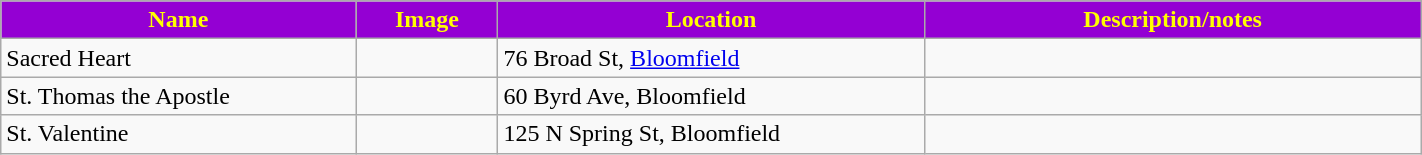<table class="wikitable sortable" style="width:75%">
<tr>
<th style="background:darkviolet; color:yellow;" width="25%"><strong>Name</strong></th>
<th style="background:darkviolet; color:yellow;" width="10%"><strong>Image</strong></th>
<th style="background:darkviolet; color:yellow;" width="30%"><strong>Location</strong></th>
<th style="background:darkviolet; color:yellow;" width="35%"><strong>Description/notes</strong></th>
</tr>
<tr>
<td>Sacred Heart</td>
<td></td>
<td>76 Broad St, <a href='#'>Bloomfield</a></td>
<td></td>
</tr>
<tr>
<td>St. Thomas the Apostle</td>
<td></td>
<td>60 Byrd Ave, Bloomfield</td>
<td></td>
</tr>
<tr>
<td>St. Valentine</td>
<td></td>
<td>125 N Spring St, Bloomfield</td>
<td></td>
</tr>
</table>
